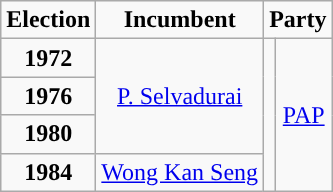<table class="wikitable" align="center" style="text-align:center">
<tr>
<td><strong>Election </strong></td>
<td><strong>Incumbent</strong></td>
<td colspan="2"><strong>Party</strong></td>
</tr>
<tr>
<td><strong>1972</strong></td>
<td rowspan="3"><a href='#'>P. Selvadurai</a></td>
<td rowspan="4"></td>
<td rowspan="4"><a href='#'>PAP</a></td>
</tr>
<tr>
<td><strong>1976</strong></td>
</tr>
<tr>
<td><strong>1980</strong></td>
</tr>
<tr>
<td><strong>1984</strong></td>
<td><a href='#'>Wong Kan Seng</a></td>
</tr>
</table>
